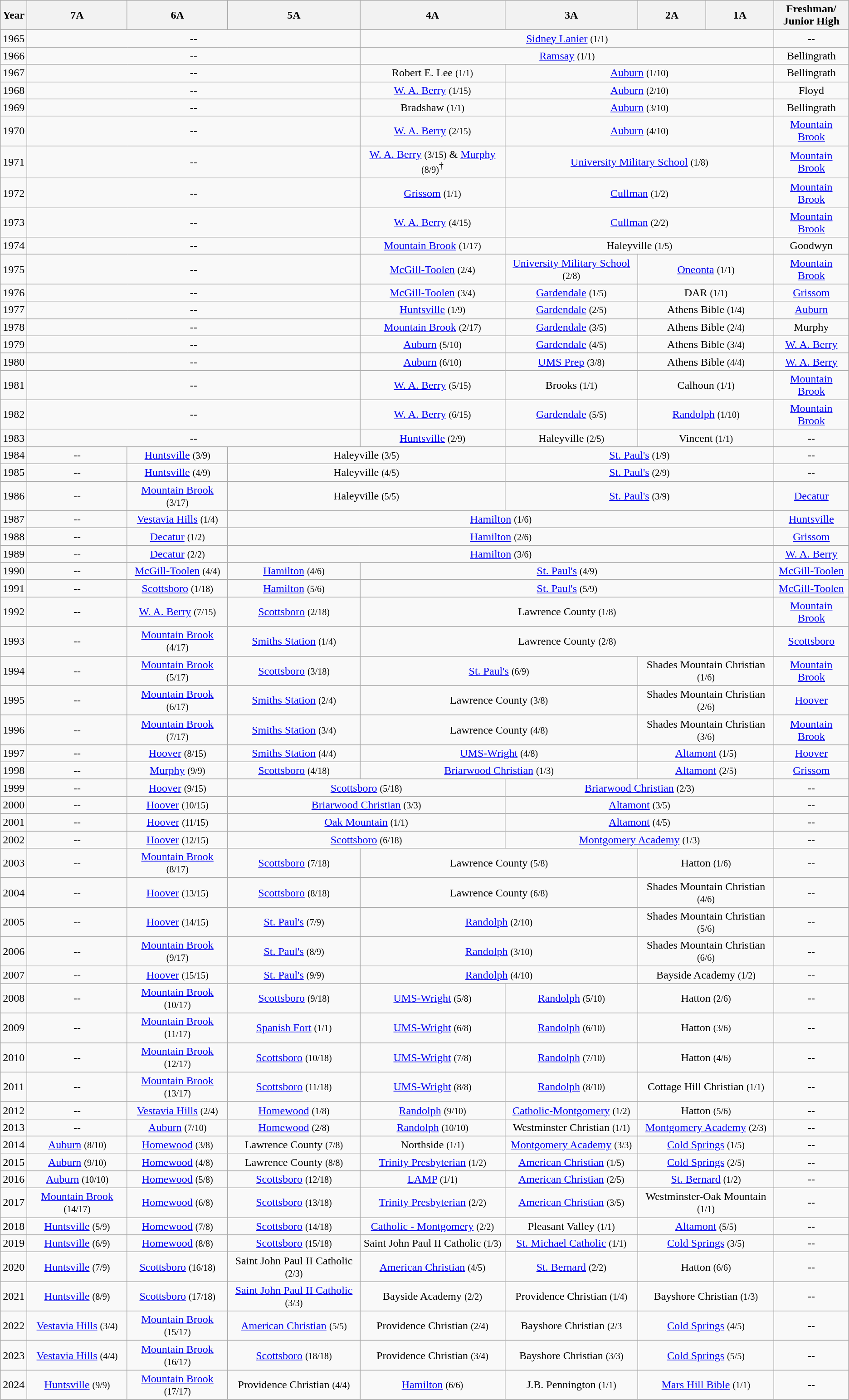<table class="wikitable" style="text-align:center">
<tr>
<th>Year</th>
<th>7A</th>
<th>6A</th>
<th>5A</th>
<th>4A</th>
<th>3A</th>
<th>2A</th>
<th>1A</th>
<th>Freshman/<br>Junior High</th>
</tr>
<tr>
<td>1965</td>
<td colspan="3">--</td>
<td colspan="4"><a href='#'>Sidney Lanier</a> <small>(1/1)</small></td>
<td>--</td>
</tr>
<tr>
<td>1966</td>
<td colspan="3">--</td>
<td colspan="4"><a href='#'>Ramsay</a> <small>(1/1)</small></td>
<td>Bellingrath</td>
</tr>
<tr>
<td>1967</td>
<td colspan="3">--</td>
<td>Robert E. Lee <small>(1/1)</small></td>
<td colspan="3"><a href='#'>Auburn</a> <small>(1/10)</small></td>
<td>Bellingrath</td>
</tr>
<tr>
<td>1968</td>
<td colspan="3">--</td>
<td><a href='#'>W. A. Berry</a> <small>(1/15)</small></td>
<td colspan="3"><a href='#'>Auburn</a> <small>(2/10)</small></td>
<td>Floyd</td>
</tr>
<tr>
<td>1969</td>
<td colspan="3">--</td>
<td>Bradshaw <small>(1/1)</small></td>
<td colspan="3"><a href='#'>Auburn</a> <small>(3/10)</small></td>
<td>Bellingrath</td>
</tr>
<tr>
<td>1970</td>
<td colspan="3">--</td>
<td><a href='#'>W. A. Berry</a> <small>(2/15)</small></td>
<td colspan="3"><a href='#'>Auburn</a> <small>(4/10)</small></td>
<td><a href='#'>Mountain Brook</a></td>
</tr>
<tr>
<td>1971</td>
<td colspan="3">--</td>
<td><a href='#'>W. A. Berry</a> <small>(3/15)</small> & <a href='#'>Murphy</a> <small>(8/9)</small><sup>†</sup></td>
<td colspan="3"><a href='#'>University Military School</a> <small>(1/8)</small></td>
<td><a href='#'>Mountain Brook</a></td>
</tr>
<tr>
<td>1972</td>
<td colspan="3">--</td>
<td><a href='#'>Grissom</a> <small>(1/1)</small></td>
<td colspan="3"><a href='#'>Cullman</a> <small>(1/2)</small></td>
<td><a href='#'>Mountain Brook</a></td>
</tr>
<tr>
<td>1973</td>
<td colspan="3">--</td>
<td><a href='#'>W. A. Berry</a> <small>(4/15)</small></td>
<td colspan="3"><a href='#'>Cullman</a> <small>(2/2)</small></td>
<td><a href='#'>Mountain Brook</a></td>
</tr>
<tr>
<td>1974</td>
<td colspan="3">--</td>
<td><a href='#'>Mountain Brook</a> <small>(1/17)</small></td>
<td colspan="3">Haleyville <small>(1/5)</small></td>
<td>Goodwyn</td>
</tr>
<tr>
<td>1975</td>
<td colspan="3">--</td>
<td><a href='#'>McGill-Toolen</a> <small>(2/4)</small></td>
<td><a href='#'>University Military School</a> <small>(2/8)</small></td>
<td colspan="2"><a href='#'>Oneonta</a> <small>(1/1)</small></td>
<td><a href='#'>Mountain Brook</a></td>
</tr>
<tr>
<td>1976</td>
<td colspan="3">--</td>
<td><a href='#'>McGill-Toolen</a> <small>(3/4)</small></td>
<td><a href='#'>Gardendale</a> <small>(1/5)</small></td>
<td colspan="2">DAR <small>(1/1)</small></td>
<td><a href='#'>Grissom</a></td>
</tr>
<tr>
<td>1977</td>
<td colspan="3">--</td>
<td><a href='#'>Huntsville</a> <small>(1/9)</small></td>
<td><a href='#'>Gardendale</a> <small>(2/5)</small></td>
<td colspan="2">Athens Bible <small>(1/4)</small></td>
<td><a href='#'>Auburn</a></td>
</tr>
<tr>
<td>1978</td>
<td colspan="3">--</td>
<td><a href='#'>Mountain Brook</a> <small>(2/17)</small></td>
<td><a href='#'>Gardendale</a> <small>(3/5)</small></td>
<td colspan="2">Athens Bible <small>(2/4)</small></td>
<td>Murphy</td>
</tr>
<tr>
<td>1979</td>
<td colspan="3">--</td>
<td><a href='#'>Auburn</a> <small>(5/10)</small></td>
<td><a href='#'>Gardendale</a> <small>(4/5)</small></td>
<td colspan="2">Athens Bible <small>(3/4)</small></td>
<td><a href='#'>W. A. Berry</a></td>
</tr>
<tr>
<td>1980</td>
<td colspan="3">--</td>
<td><a href='#'>Auburn</a> <small>(6/10)</small></td>
<td><a href='#'>UMS Prep</a> <small>(3/8)</small></td>
<td colspan="2">Athens Bible <small>(4/4)</small></td>
<td><a href='#'>W. A. Berry</a></td>
</tr>
<tr>
<td>1981</td>
<td colspan="3">--</td>
<td><a href='#'>W. A. Berry</a> <small>(5/15)</small></td>
<td>Brooks <small>(1/1)</small></td>
<td colspan="2">Calhoun <small>(1/1)</small></td>
<td><a href='#'>Mountain Brook</a></td>
</tr>
<tr>
<td>1982</td>
<td colspan="3">--</td>
<td><a href='#'>W. A. Berry</a> <small>(6/15)</small></td>
<td><a href='#'>Gardendale</a> <small>(5/5)</small></td>
<td colspan="2"><a href='#'>Randolph</a> <small>(1/10)</small></td>
<td><a href='#'>Mountain Brook</a></td>
</tr>
<tr>
<td>1983</td>
<td colspan="3">--</td>
<td><a href='#'>Huntsville</a> <small>(2/9)</small></td>
<td>Haleyville <small>(2/5)</small></td>
<td colspan="2">Vincent <small>(1/1)</small></td>
<td>--</td>
</tr>
<tr>
<td>1984</td>
<td>--</td>
<td><a href='#'>Huntsville</a> <small>(3/9)</small></td>
<td colspan="2">Haleyville <small>(3/5)</small></td>
<td colspan="3"><a href='#'>St. Paul's</a> <small>(1/9)</small></td>
<td>--</td>
</tr>
<tr>
<td>1985</td>
<td>--</td>
<td><a href='#'>Huntsville</a> <small>(4/9)</small></td>
<td colspan="2">Haleyville <small>(4/5)</small></td>
<td colspan="3"><a href='#'>St. Paul's</a> <small>(2/9)</small></td>
<td>--</td>
</tr>
<tr>
<td>1986</td>
<td>--</td>
<td><a href='#'>Mountain Brook</a> <small>(3/17)</small></td>
<td colspan="2">Haleyville <small>(5/5)</small></td>
<td colspan="3"><a href='#'>St. Paul's</a> <small>(3/9)</small></td>
<td><a href='#'>Decatur</a></td>
</tr>
<tr>
<td>1987</td>
<td>--</td>
<td><a href='#'>Vestavia Hills</a> <small>(1/4)</small></td>
<td colspan="5"><a href='#'>Hamilton</a> <small>(1/6)</small></td>
<td><a href='#'>Huntsville</a></td>
</tr>
<tr>
<td>1988</td>
<td>--</td>
<td><a href='#'>Decatur</a> <small>(1/2)</small></td>
<td colspan="5"><a href='#'>Hamilton</a> <small>(2/6)</small></td>
<td><a href='#'>Grissom</a></td>
</tr>
<tr>
<td>1989</td>
<td>--</td>
<td><a href='#'>Decatur</a> <small>(2/2)</small></td>
<td colspan="5"><a href='#'>Hamilton</a> <small>(3/6)</small></td>
<td><a href='#'>W. A. Berry</a></td>
</tr>
<tr>
<td>1990</td>
<td>--</td>
<td><a href='#'>McGill-Toolen</a> <small>(4/4)</small></td>
<td><a href='#'>Hamilton</a> <small>(4/6)</small></td>
<td colspan="4"><a href='#'>St. Paul's</a> <small>(4/9)</small></td>
<td><a href='#'>McGill-Toolen</a></td>
</tr>
<tr>
<td>1991</td>
<td>--</td>
<td><a href='#'>Scottsboro</a> <small>(1/18)</small></td>
<td><a href='#'>Hamilton</a> <small>(5/6)</small></td>
<td colspan="4"><a href='#'>St. Paul's</a> <small>(5/9)</small></td>
<td><a href='#'>McGill-Toolen</a></td>
</tr>
<tr>
<td>1992</td>
<td>--</td>
<td><a href='#'>W. A. Berry</a> <small>(7/15)</small></td>
<td><a href='#'>Scottsboro</a> <small>(2/18)</small></td>
<td colspan="4">Lawrence County <small>(1/8)</small></td>
<td><a href='#'>Mountain Brook</a></td>
</tr>
<tr>
<td>1993</td>
<td>--</td>
<td><a href='#'>Mountain Brook</a> <small>(4/17)</small></td>
<td><a href='#'>Smiths Station</a> <small>(1/4)</small></td>
<td colspan="4">Lawrence County <small>(2/8)</small></td>
<td><a href='#'>Scottsboro</a></td>
</tr>
<tr>
<td>1994</td>
<td>--</td>
<td><a href='#'>Mountain Brook</a> <small>(5/17)</small></td>
<td><a href='#'>Scottsboro</a> <small>(3/18)</small></td>
<td colspan="2"><a href='#'>St. Paul's</a> <small>(6/9)</small></td>
<td colspan="2">Shades Mountain Christian <small>(1/6)</small></td>
<td><a href='#'>Mountain Brook</a></td>
</tr>
<tr>
<td>1995</td>
<td>--</td>
<td><a href='#'>Mountain Brook</a> <small>(6/17)</small></td>
<td><a href='#'>Smiths Station</a> <small>(2/4)</small></td>
<td colspan="2">Lawrence County <small>(3/8)</small></td>
<td colspan="2">Shades Mountain Christian <small>(2/6)</small></td>
<td><a href='#'>Hoover</a></td>
</tr>
<tr>
<td>1996</td>
<td>--</td>
<td><a href='#'>Mountain Brook</a> <small>(7/17)</small></td>
<td><a href='#'>Smiths Station</a> <small>(3/4)</small></td>
<td colspan="2">Lawrence County <small>(4/8)</small></td>
<td colspan="2">Shades Mountain Christian <small>(3/6)</small></td>
<td><a href='#'>Mountain Brook</a></td>
</tr>
<tr>
<td>1997</td>
<td>--</td>
<td><a href='#'>Hoover</a> <small>(8/15)</small></td>
<td><a href='#'>Smiths Station</a> <small>(4/4)</small></td>
<td colspan="2"><a href='#'>UMS-Wright</a> <small>(4/8)</small></td>
<td colspan="2"><a href='#'>Altamont</a> <small>(1/5)</small></td>
<td><a href='#'>Hoover</a></td>
</tr>
<tr>
<td>1998</td>
<td>--</td>
<td><a href='#'>Murphy</a> <small>(9/9)</small></td>
<td><a href='#'>Scottsboro</a> <small>(4/18)</small></td>
<td colspan="2"><a href='#'>Briarwood Christian</a> <small>(1/3)</small></td>
<td colspan="2"><a href='#'>Altamont</a> <small>(2/5)</small></td>
<td><a href='#'>Grissom</a></td>
</tr>
<tr>
<td>1999</td>
<td>--</td>
<td><a href='#'>Hoover</a> <small>(9/15)</small></td>
<td colspan="2"><a href='#'>Scottsboro</a> <small>(5/18)</small></td>
<td colspan="3"><a href='#'>Briarwood Christian</a> <small>(2/3)</small></td>
<td>--</td>
</tr>
<tr>
<td>2000</td>
<td>--</td>
<td><a href='#'>Hoover</a> <small>(10/15)</small></td>
<td colspan="2"><a href='#'>Briarwood Christian</a> <small>(3/3)</small></td>
<td colspan="3"><a href='#'>Altamont</a> <small>(3/5)</small></td>
<td>--</td>
</tr>
<tr>
<td>2001</td>
<td>--</td>
<td><a href='#'>Hoover</a> <small>(11/15)</small></td>
<td colspan="2"><a href='#'>Oak Mountain</a> <small>(1/1)</small></td>
<td colspan="3"><a href='#'>Altamont</a> <small>(4/5)</small></td>
<td>--</td>
</tr>
<tr>
<td>2002</td>
<td>--</td>
<td><a href='#'>Hoover</a> <small>(12/15)</small></td>
<td colspan="2"><a href='#'>Scottsboro</a> <small>(6/18)</small></td>
<td colspan="3"><a href='#'>Montgomery Academy</a> <small>(1/3)</small></td>
<td>--</td>
</tr>
<tr>
<td>2003</td>
<td>--</td>
<td><a href='#'>Mountain Brook</a> <small>(8/17)</small></td>
<td><a href='#'>Scottsboro</a> <small>(7/18)</small></td>
<td colspan="2">Lawrence County <small>(5/8)</small></td>
<td colspan="2">Hatton <small>(1/6)</small></td>
<td>--</td>
</tr>
<tr>
<td>2004</td>
<td>--</td>
<td><a href='#'>Hoover</a> <small>(13/15)</small></td>
<td><a href='#'>Scottsboro</a> <small>(8/18)</small></td>
<td colspan="2">Lawrence County <small>(6/8)</small></td>
<td colspan="2">Shades Mountain Christian <small>(4/6)</small></td>
<td>--</td>
</tr>
<tr>
<td>2005</td>
<td>--</td>
<td><a href='#'>Hoover</a> <small>(14/15)</small></td>
<td><a href='#'>St. Paul's</a> <small>(7/9)</small></td>
<td colspan="2"><a href='#'>Randolph</a> <small>(2/10)</small></td>
<td colspan="2">Shades Mountain Christian <small>(5/6)</small></td>
<td>--</td>
</tr>
<tr>
<td>2006</td>
<td>--</td>
<td><a href='#'>Mountain Brook</a> <small>(9/17)</small></td>
<td><a href='#'>St. Paul's</a> <small>(8/9)</small></td>
<td colspan="2"><a href='#'>Randolph</a> <small>(3/10)</small></td>
<td colspan="2">Shades Mountain Christian <small>(6/6)</small></td>
<td>--</td>
</tr>
<tr>
<td>2007</td>
<td>--</td>
<td><a href='#'>Hoover</a> <small>(15/15)</small></td>
<td><a href='#'>St. Paul's</a> <small>(9/9)</small></td>
<td colspan="2"><a href='#'>Randolph</a> <small>(4/10)</small></td>
<td colspan="2">Bayside Academy <small>(1/2)</small></td>
<td>--</td>
</tr>
<tr>
<td>2008</td>
<td>--</td>
<td><a href='#'>Mountain Brook</a> <small>(10/17)</small></td>
<td><a href='#'>Scottsboro</a> <small>(9/18)</small></td>
<td><a href='#'>UMS-Wright</a> <small>(5/8)</small></td>
<td><a href='#'>Randolph</a> <small>(5/10)</small></td>
<td colspan="2">Hatton <small>(2/6)</small></td>
<td>--</td>
</tr>
<tr>
<td>2009</td>
<td>--</td>
<td><a href='#'>Mountain Brook</a> <small>(11/17)</small></td>
<td><a href='#'>Spanish Fort</a> <small>(1/1)</small></td>
<td><a href='#'>UMS-Wright</a> <small>(6/8)</small></td>
<td><a href='#'>Randolph</a> <small>(6/10)</small></td>
<td colspan="2">Hatton <small>(3/6)</small></td>
<td>--</td>
</tr>
<tr>
<td>2010</td>
<td>--</td>
<td><a href='#'>Mountain Brook</a> <small>(12/17)</small></td>
<td><a href='#'>Scottsboro</a> <small>(10/18)</small></td>
<td><a href='#'>UMS-Wright</a> <small>(7/8)</small></td>
<td><a href='#'>Randolph</a> <small>(7/10)</small></td>
<td colspan="2">Hatton <small>(4/6)</small></td>
<td>--</td>
</tr>
<tr>
<td>2011</td>
<td>--</td>
<td><a href='#'>Mountain Brook</a> <small>(13/17)</small></td>
<td><a href='#'>Scottsboro</a> <small>(11/18)</small></td>
<td><a href='#'>UMS-Wright</a> <small>(8/8)</small></td>
<td><a href='#'>Randolph</a> <small>(8/10)</small></td>
<td colspan="2">Cottage Hill Christian <small>(1/1)</small></td>
<td>--</td>
</tr>
<tr>
<td>2012</td>
<td>--</td>
<td><a href='#'>Vestavia Hills</a> <small>(2/4)</small></td>
<td><a href='#'>Homewood</a> <small>(1/8)</small></td>
<td><a href='#'>Randolph</a> <small>(9/10)</small></td>
<td><a href='#'>Catholic-Montgomery</a> <small>(1/2)</small></td>
<td colspan="2">Hatton <small>(5/6)</small></td>
<td>--</td>
</tr>
<tr>
<td>2013</td>
<td>--</td>
<td><a href='#'>Auburn</a> <small>(7/10)</small></td>
<td><a href='#'>Homewood</a> <small>(2/8)</small></td>
<td><a href='#'>Randolph</a> <small>(10/10)</small></td>
<td>Westminster Christian <small>(1/1)</small></td>
<td colspan="2"><a href='#'>Montgomery Academy</a> <small>(2/3)</small></td>
<td>--</td>
</tr>
<tr>
<td>2014</td>
<td><a href='#'>Auburn</a> <small>(8/10)</small></td>
<td><a href='#'>Homewood</a> <small>(3/8)</small></td>
<td>Lawrence County <small>(7/8)</small></td>
<td>Northside <small>(1/1)</small></td>
<td><a href='#'>Montgomery Academy</a> <small>(3/3)</small></td>
<td colspan="2"><a href='#'>Cold Springs</a> <small>(1/5)</small></td>
<td>--</td>
</tr>
<tr>
<td>2015</td>
<td><a href='#'>Auburn</a> <small>(9/10)</small></td>
<td><a href='#'>Homewood</a> <small>(4/8)</small></td>
<td>Lawrence County <small>(8/8)</small></td>
<td><a href='#'>Trinity Presbyterian</a> <small>(1/2)</small></td>
<td><a href='#'>American Christian</a> <small>(1/5)</small></td>
<td colspan="2"><a href='#'>Cold Springs</a> <small>(2/5)</small></td>
<td>--</td>
</tr>
<tr>
<td>2016</td>
<td><a href='#'>Auburn</a> <small>(10/10)</small></td>
<td><a href='#'>Homewood</a> <small>(5/8)</small></td>
<td><a href='#'>Scottsboro</a> <small>(12/18)</small></td>
<td><a href='#'>LAMP</a> <small>(1/1)</small></td>
<td><a href='#'>American Christian</a> <small>(2/5)</small></td>
<td colspan="2"><a href='#'>St. Bernard</a> <small>(1/2)</small></td>
<td>--</td>
</tr>
<tr>
<td>2017</td>
<td><a href='#'>Mountain Brook</a> <small>(14/17)</small></td>
<td><a href='#'>Homewood</a> <small>(6/8)</small></td>
<td><a href='#'>Scottsboro</a> <small>(13/18)</small></td>
<td><a href='#'>Trinity Presbyterian</a> <small>(2/2)</small></td>
<td><a href='#'>American Christian</a> <small>(3/5)</small></td>
<td colspan="2">Westminster-Oak Mountain <small>(1/1)</small></td>
<td>--</td>
</tr>
<tr>
<td>2018</td>
<td><a href='#'>Huntsville</a> <small>(5/9)</small></td>
<td><a href='#'>Homewood</a> <small>(7/8)</small></td>
<td><a href='#'>Scottsboro</a> <small>(14/18)</small></td>
<td><a href='#'>Catholic - Montgomery</a> <small>(2/2)</small></td>
<td>Pleasant Valley <small>(1/1)</small></td>
<td colspan="2"><a href='#'>Altamont</a> <small>(5/5)</small></td>
<td>--</td>
</tr>
<tr>
<td>2019</td>
<td><a href='#'>Huntsville</a> <small>(6/9)</small></td>
<td><a href='#'>Homewood</a> <small>(8/8)</small></td>
<td><a href='#'>Scottsboro</a> <small>(15/18)</small></td>
<td>Saint John Paul II Catholic <small>(1/3)</small></td>
<td><a href='#'>St. Michael Catholic</a> <small>(1/1)</small></td>
<td colspan="2"><a href='#'>Cold Springs</a> <small>(3/5)</small></td>
<td>--</td>
</tr>
<tr>
<td>2020</td>
<td><a href='#'>Huntsville</a> <small>(7/9)</small></td>
<td><a href='#'>Scottsboro</a> <small>(16/18)</small></td>
<td>Saint John Paul II Catholic <small>(2/3)</small></td>
<td><a href='#'>American Christian</a> <small>(4/5)</small></td>
<td><a href='#'>St. Bernard</a> <small>(2/2)</small></td>
<td colspan="2">Hatton <small>(6/6)</small></td>
<td>--</td>
</tr>
<tr>
<td>2021</td>
<td><a href='#'>Huntsville</a> <small>(8/9)</small></td>
<td><a href='#'>Scottsboro</a> <small>(17/18)</small></td>
<td><a href='#'>Saint John Paul II Catholic</a> <small>(3/3)</small></td>
<td>Bayside Academy <small>(2/2)</small></td>
<td>Providence Christian <small>(1/4)</small></td>
<td colspan="2">Bayshore Christian <small>(1/3)</small></td>
<td>--</td>
</tr>
<tr>
<td>2022</td>
<td><a href='#'>Vestavia Hills</a> <small>(3/4)</small></td>
<td><a href='#'>Mountain Brook</a> <small>(15/17)</small></td>
<td><a href='#'>American Christian</a> <small>(5/5)</small></td>
<td>Providence Christian <small>(2/4)</small></td>
<td>Bayshore Christian <small>(2/3</small></td>
<td colspan="2"><a href='#'>Cold Springs</a> <small>(4/5)</small></td>
<td>--</td>
</tr>
<tr>
<td>2023</td>
<td><a href='#'>Vestavia Hills</a> <small>(4/4)</small></td>
<td><a href='#'>Mountain Brook</a> <small>(16/17)</small></td>
<td><a href='#'>Scottsboro</a> <small>(18/18)</small></td>
<td>Providence Christian <small>(3/4)</small></td>
<td>Bayshore Christian <small>(3/3)</small></td>
<td colspan="2"><a href='#'>Cold Springs</a> <small>(5/5)</small></td>
<td>--</td>
</tr>
<tr>
<td>2024</td>
<td><a href='#'>Huntsville</a>  <small>(9/9)</small></td>
<td><a href='#'>Mountain Brook</a> <small>(17/17)</small></td>
<td>Providence Christian <small>(4/4)</small></td>
<td><a href='#'>Hamilton</a> <small>(6/6)</small></td>
<td>J.B. Pennington <small>(1/1)</small></td>
<td colspan="2"><a href='#'>Mars Hill Bible</a> <small>(1/1)</small></td>
<td>--</td>
</tr>
</table>
